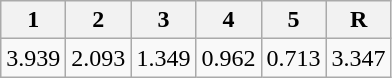<table class=wikitable>
<tr>
<th>1</th>
<th>2</th>
<th>3</th>
<th>4</th>
<th>5</th>
<th>R</th>
</tr>
<tr>
<td>3.939</td>
<td>2.093</td>
<td>1.349</td>
<td>0.962</td>
<td>0.713</td>
<td>3.347</td>
</tr>
</table>
